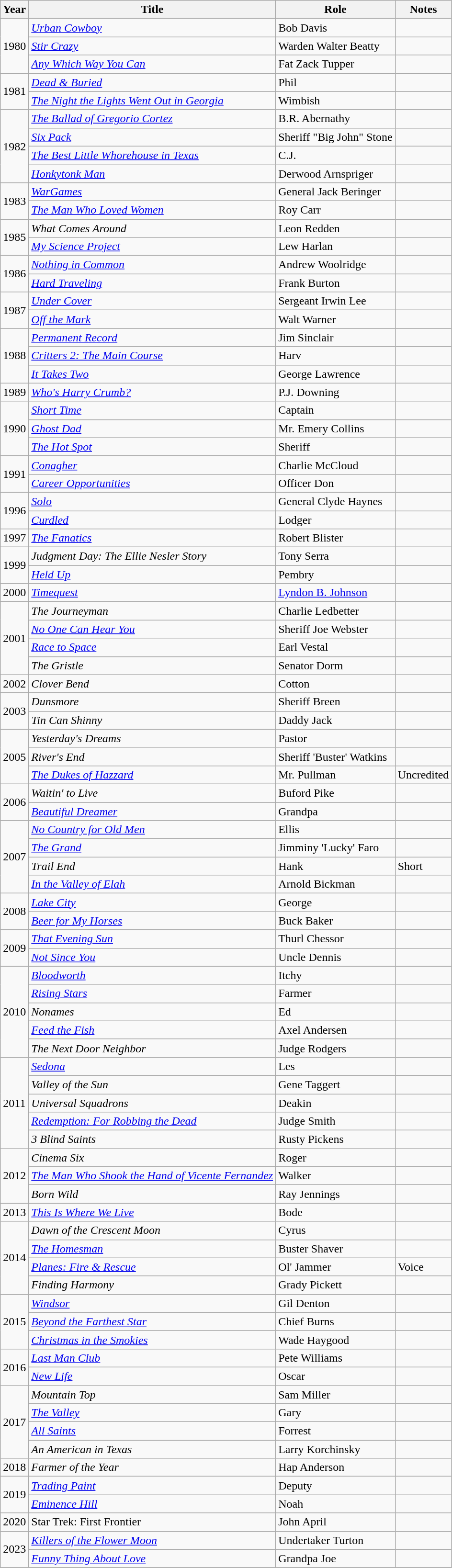<table class="wikitable">
<tr>
<th>Year</th>
<th>Title</th>
<th>Role</th>
<th>Notes</th>
</tr>
<tr>
<td rowspan="3">1980</td>
<td><em><a href='#'>Urban Cowboy</a></em></td>
<td>Bob Davis</td>
<td></td>
</tr>
<tr>
<td><em><a href='#'>Stir Crazy</a></em></td>
<td>Warden Walter Beatty</td>
<td></td>
</tr>
<tr>
<td><em><a href='#'>Any Which Way You Can</a></em></td>
<td>Fat Zack Tupper</td>
<td></td>
</tr>
<tr>
<td rowspan="2">1981</td>
<td><em><a href='#'>Dead & Buried</a></em></td>
<td>Phil</td>
<td></td>
</tr>
<tr>
<td><em><a href='#'>The Night the Lights Went Out in Georgia</a></em></td>
<td>Wimbish</td>
<td></td>
</tr>
<tr>
<td rowspan="4">1982</td>
<td><em><a href='#'>The Ballad of Gregorio Cortez</a></em></td>
<td>B.R. Abernathy</td>
<td></td>
</tr>
<tr>
<td><em><a href='#'>Six Pack</a></em></td>
<td>Sheriff "Big John" Stone</td>
<td></td>
</tr>
<tr>
<td><em><a href='#'>The Best Little Whorehouse in Texas</a></em></td>
<td>C.J.</td>
<td></td>
</tr>
<tr>
<td><em><a href='#'>Honkytonk Man</a></em></td>
<td>Derwood Arnspriger</td>
<td></td>
</tr>
<tr>
<td rowspan="2">1983</td>
<td><em><a href='#'>WarGames</a></em></td>
<td>General Jack Beringer</td>
<td></td>
</tr>
<tr>
<td><em><a href='#'>The Man Who Loved Women</a></em></td>
<td>Roy Carr</td>
<td></td>
</tr>
<tr>
<td rowspan="2">1985</td>
<td><em>What Comes Around</em></td>
<td>Leon Redden</td>
<td></td>
</tr>
<tr>
<td><em><a href='#'>My Science Project</a></em></td>
<td>Lew Harlan</td>
<td></td>
</tr>
<tr>
<td rowspan="2">1986</td>
<td><em><a href='#'>Nothing in Common</a></em></td>
<td>Andrew Woolridge</td>
<td></td>
</tr>
<tr>
<td><em><a href='#'>Hard Traveling</a></em></td>
<td>Frank Burton</td>
<td></td>
</tr>
<tr>
<td rowspan="2">1987</td>
<td><em><a href='#'>Under Cover</a></em></td>
<td>Sergeant Irwin Lee</td>
<td></td>
</tr>
<tr>
<td><em><a href='#'>Off the Mark</a></em></td>
<td>Walt Warner</td>
<td></td>
</tr>
<tr>
<td rowspan="3">1988</td>
<td><em><a href='#'>Permanent Record</a></em></td>
<td>Jim Sinclair</td>
<td></td>
</tr>
<tr>
<td><em><a href='#'>Critters 2: The Main Course</a></em></td>
<td>Harv</td>
<td></td>
</tr>
<tr>
<td><em><a href='#'>It Takes Two</a></em></td>
<td>George Lawrence</td>
<td></td>
</tr>
<tr>
<td>1989</td>
<td><em><a href='#'>Who's Harry Crumb?</a></em></td>
<td>P.J. Downing</td>
<td></td>
</tr>
<tr>
<td rowspan="3">1990</td>
<td><em><a href='#'>Short Time</a></em></td>
<td>Captain</td>
<td></td>
</tr>
<tr>
<td><em><a href='#'>Ghost Dad</a></em></td>
<td>Mr. Emery Collins</td>
<td></td>
</tr>
<tr>
<td><em><a href='#'>The Hot Spot</a></em></td>
<td>Sheriff</td>
<td></td>
</tr>
<tr>
<td rowspan="2">1991</td>
<td><em><a href='#'>Conagher</a></em></td>
<td>Charlie McCloud</td>
<td></td>
</tr>
<tr>
<td><em><a href='#'>Career Opportunities</a></em></td>
<td>Officer Don</td>
<td></td>
</tr>
<tr>
<td rowspan="2">1996</td>
<td><em><a href='#'>Solo</a></em></td>
<td>General Clyde Haynes</td>
<td></td>
</tr>
<tr>
<td><em><a href='#'>Curdled</a></em></td>
<td>Lodger</td>
<td></td>
</tr>
<tr>
<td>1997</td>
<td><em><a href='#'>The Fanatics</a></em></td>
<td>Robert Blister</td>
<td></td>
</tr>
<tr>
<td rowspan="2">1999</td>
<td><em>Judgment Day: The Ellie Nesler Story</em></td>
<td>Tony Serra</td>
<td></td>
</tr>
<tr>
<td><em><a href='#'>Held Up</a></em></td>
<td>Pembry</td>
<td></td>
</tr>
<tr>
<td>2000</td>
<td><em><a href='#'>Timequest</a></em></td>
<td><a href='#'>Lyndon B. Johnson</a></td>
<td></td>
</tr>
<tr>
<td rowspan="4">2001</td>
<td><em>The Journeyman</em></td>
<td>Charlie Ledbetter</td>
<td></td>
</tr>
<tr>
<td><em><a href='#'>No One Can Hear You</a></em></td>
<td>Sheriff Joe Webster</td>
<td></td>
</tr>
<tr>
<td><em><a href='#'>Race to Space</a></em></td>
<td>Earl Vestal</td>
<td></td>
</tr>
<tr>
<td><em>The Gristle</em></td>
<td>Senator Dorm</td>
<td></td>
</tr>
<tr>
<td>2002</td>
<td><em>Clover Bend</em></td>
<td>Cotton</td>
<td></td>
</tr>
<tr>
<td rowspan="2">2003</td>
<td><em>Dunsmore</em></td>
<td>Sheriff Breen</td>
<td></td>
</tr>
<tr>
<td><em>Tin Can Shinny</em></td>
<td>Daddy Jack</td>
<td></td>
</tr>
<tr>
<td rowspan="3">2005</td>
<td><em>Yesterday's Dreams</em></td>
<td>Pastor</td>
<td></td>
</tr>
<tr>
<td><em>River's End</em></td>
<td>Sheriff 'Buster' Watkins</td>
<td></td>
</tr>
<tr>
<td><em><a href='#'>The Dukes of Hazzard</a></em></td>
<td>Mr. Pullman</td>
<td>Uncredited</td>
</tr>
<tr>
<td rowspan="2">2006</td>
<td><em>Waitin' to Live</em></td>
<td>Buford Pike</td>
<td></td>
</tr>
<tr>
<td><em><a href='#'>Beautiful Dreamer</a></em></td>
<td>Grandpa</td>
<td></td>
</tr>
<tr>
<td rowspan="4">2007</td>
<td><em><a href='#'>No Country for Old Men</a></em></td>
<td>Ellis</td>
<td></td>
</tr>
<tr>
<td><em><a href='#'>The Grand</a></em></td>
<td>Jimminy 'Lucky' Faro</td>
<td></td>
</tr>
<tr>
<td><em>Trail End</em></td>
<td>Hank</td>
<td>Short</td>
</tr>
<tr>
<td><em><a href='#'>In the Valley of Elah</a></em></td>
<td>Arnold Bickman</td>
<td></td>
</tr>
<tr>
<td rowspan="2">2008</td>
<td><em><a href='#'>Lake City</a></em></td>
<td>George</td>
<td></td>
</tr>
<tr>
<td><em><a href='#'>Beer for My Horses</a></em></td>
<td>Buck Baker</td>
<td></td>
</tr>
<tr>
<td rowspan="2">2009</td>
<td><em><a href='#'>That Evening Sun</a></em></td>
<td>Thurl Chessor</td>
<td></td>
</tr>
<tr>
<td><em><a href='#'>Not Since You</a></em></td>
<td>Uncle Dennis</td>
<td></td>
</tr>
<tr>
<td rowspan="5">2010</td>
<td><em><a href='#'>Bloodworth</a></em></td>
<td>Itchy</td>
<td></td>
</tr>
<tr>
<td><em><a href='#'>Rising Stars</a></em></td>
<td>Farmer</td>
<td></td>
</tr>
<tr>
<td><em>Nonames</em></td>
<td>Ed</td>
<td></td>
</tr>
<tr>
<td><em><a href='#'>Feed the Fish</a></em></td>
<td>Axel Andersen</td>
<td></td>
</tr>
<tr>
<td><em>The Next Door Neighbor</em></td>
<td>Judge Rodgers</td>
<td></td>
</tr>
<tr>
<td rowspan="5">2011</td>
<td><em><a href='#'>Sedona</a></em></td>
<td>Les</td>
<td></td>
</tr>
<tr>
<td><em>Valley of the Sun</em></td>
<td>Gene Taggert</td>
<td></td>
</tr>
<tr>
<td><em>Universal Squadrons</em></td>
<td>Deakin</td>
<td></td>
</tr>
<tr>
<td><em><a href='#'>Redemption: For Robbing the Dead</a></em></td>
<td>Judge Smith</td>
<td></td>
</tr>
<tr>
<td><em>3 Blind Saints</em></td>
<td>Rusty Pickens</td>
<td></td>
</tr>
<tr>
<td rowspan="3">2012</td>
<td><em>Cinema Six</em></td>
<td>Roger</td>
<td></td>
</tr>
<tr>
<td><em><a href='#'>The Man Who Shook the Hand of Vicente Fernandez</a></em></td>
<td>Walker</td>
<td></td>
</tr>
<tr>
<td><em>Born Wild</em></td>
<td>Ray Jennings</td>
<td></td>
</tr>
<tr>
<td>2013</td>
<td><em><a href='#'>This Is Where We Live</a></em></td>
<td>Bode</td>
<td></td>
</tr>
<tr>
<td rowspan="4">2014</td>
<td><em>Dawn of the Crescent Moon</em></td>
<td>Cyrus</td>
<td></td>
</tr>
<tr>
<td><em><a href='#'>The Homesman</a></em></td>
<td>Buster Shaver</td>
<td></td>
</tr>
<tr>
<td><em><a href='#'>Planes: Fire & Rescue</a></em></td>
<td>Ol' Jammer</td>
<td>Voice</td>
</tr>
<tr>
<td><em>Finding Harmony</em></td>
<td>Grady Pickett</td>
<td></td>
</tr>
<tr>
<td rowspan="3">2015</td>
<td><em><a href='#'>Windsor</a></em></td>
<td>Gil Denton</td>
<td></td>
</tr>
<tr>
<td><em><a href='#'>Beyond the Farthest Star</a></em></td>
<td>Chief Burns</td>
<td></td>
</tr>
<tr>
<td><em><a href='#'>Christmas in the Smokies</a></em></td>
<td>Wade Haygood</td>
<td></td>
</tr>
<tr>
<td rowspan="2">2016</td>
<td><em><a href='#'>Last Man Club</a></em></td>
<td>Pete Williams</td>
<td></td>
</tr>
<tr>
<td><em><a href='#'>New Life</a></em></td>
<td>Oscar</td>
<td></td>
</tr>
<tr>
<td rowspan="4">2017</td>
<td><em>Mountain Top</em></td>
<td>Sam Miller</td>
<td></td>
</tr>
<tr>
<td><em><a href='#'>The Valley</a></em></td>
<td>Gary</td>
<td></td>
</tr>
<tr 2017 mountain top>
<td><em><a href='#'>All Saints</a></em></td>
<td>Forrest</td>
<td></td>
</tr>
<tr>
<td><em>An American in Texas</em></td>
<td>Larry Korchinsky</td>
<td></td>
</tr>
<tr>
<td>2018</td>
<td><em>Farmer of the Year</em></td>
<td>Hap Anderson</td>
<td></td>
</tr>
<tr>
<td rowspan="2">2019</td>
<td><em><a href='#'>Trading Paint</a></em></td>
<td>Deputy</td>
<td></td>
</tr>
<tr>
<td><em><a href='#'>Eminence Hill</a></em></td>
<td>Noah</td>
<td></td>
</tr>
<tr>
<td>2020</td>
<td>Star Trek: First Frontier</td>
<td>John April</td>
<td></td>
</tr>
<tr>
<td rowspan="2">2023</td>
<td><em><a href='#'>Killers of the Flower Moon</a></em></td>
<td>Undertaker Turton</td>
<td></td>
</tr>
<tr>
<td><em><a href='#'>Funny Thing About Love</a></em></td>
<td>Grandpa Joe</td>
<td></td>
</tr>
<tr>
</tr>
</table>
